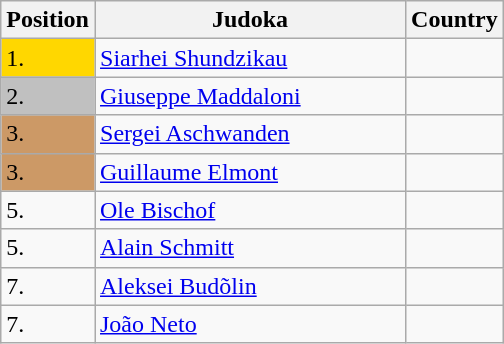<table class=wikitable>
<tr>
<th width=10>Position</th>
<th width=200>Judoka</th>
<th width=10>Country</th>
</tr>
<tr>
<td bgcolor=gold>1.</td>
<td><a href='#'>Siarhei Shundzikau</a></td>
<td></td>
</tr>
<tr>
<td bgcolor="silver">2.</td>
<td><a href='#'>Giuseppe Maddaloni</a></td>
<td></td>
</tr>
<tr>
<td bgcolor="CC9966">3.</td>
<td><a href='#'>Sergei Aschwanden</a></td>
<td></td>
</tr>
<tr>
<td bgcolor="CC9966">3.</td>
<td><a href='#'>Guillaume Elmont</a></td>
<td></td>
</tr>
<tr>
<td>5.</td>
<td><a href='#'>Ole Bischof</a></td>
<td></td>
</tr>
<tr>
<td>5.</td>
<td><a href='#'>Alain Schmitt</a></td>
<td></td>
</tr>
<tr>
<td>7.</td>
<td><a href='#'>Aleksei Budõlin</a></td>
<td></td>
</tr>
<tr>
<td>7.</td>
<td><a href='#'>João Neto</a></td>
<td></td>
</tr>
</table>
